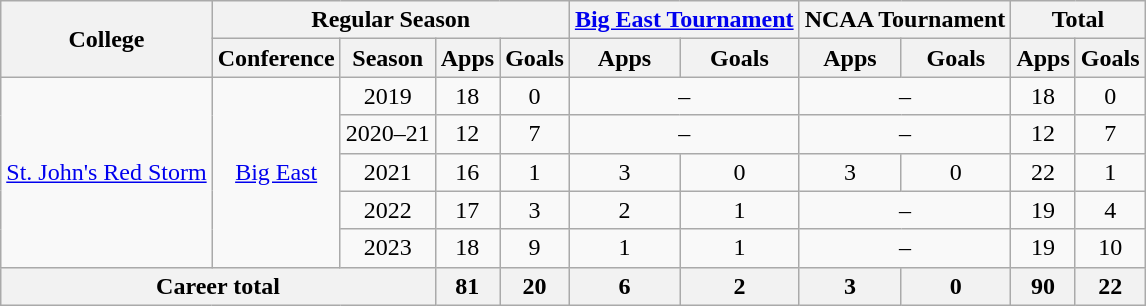<table class="wikitable" style="text-align: center;">
<tr>
<th rowspan="2">College</th>
<th colspan="4">Regular Season</th>
<th colspan="2"><a href='#'>Big East Tournament</a></th>
<th colspan="2">NCAA Tournament</th>
<th colspan="2">Total</th>
</tr>
<tr>
<th>Conference</th>
<th>Season</th>
<th>Apps</th>
<th>Goals</th>
<th>Apps</th>
<th>Goals</th>
<th>Apps</th>
<th>Goals</th>
<th>Apps</th>
<th>Goals</th>
</tr>
<tr>
<td rowspan="5"><a href='#'>St. John's Red Storm</a></td>
<td rowspan="5"><a href='#'>Big East</a></td>
<td>2019</td>
<td>18</td>
<td>0</td>
<td colspan="2">–</td>
<td colspan="2">–</td>
<td>18</td>
<td>0</td>
</tr>
<tr>
<td>2020–21</td>
<td>12</td>
<td>7</td>
<td colspan="2">–</td>
<td colspan="2">–</td>
<td>12</td>
<td>7</td>
</tr>
<tr>
<td>2021</td>
<td>16</td>
<td>1</td>
<td>3</td>
<td>0</td>
<td>3</td>
<td>0</td>
<td>22</td>
<td>1</td>
</tr>
<tr>
<td>2022</td>
<td>17</td>
<td>3</td>
<td>2</td>
<td>1</td>
<td colspan="2">–</td>
<td>19</td>
<td>4</td>
</tr>
<tr>
<td>2023</td>
<td>18</td>
<td>9</td>
<td>1</td>
<td>1</td>
<td colspan="2">–</td>
<td>19</td>
<td>10</td>
</tr>
<tr>
<th colspan="3">Career total</th>
<th>81</th>
<th>20</th>
<th>6</th>
<th>2</th>
<th>3</th>
<th>0</th>
<th>90</th>
<th>22</th>
</tr>
</table>
